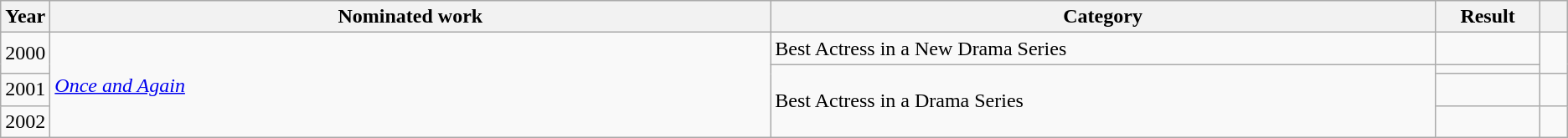<table class="wikitable">
<tr>
<th scope="col" style="width:1em;">Year</th>
<th scope="col" style="width:39em;">Nominated work</th>
<th scope="col" style="width:36em;">Category</th>
<th scope="col" style="width:5em;">Result</th>
<th scope="col" style="width:1em;"></th>
</tr>
<tr>
<td rowspan="2">2000</td>
<td rowspan="4"><em><a href='#'>Once and Again</a></em></td>
<td>Best Actress in a New Drama Series</td>
<td></td>
<td rowspan="2"></td>
</tr>
<tr>
<td rowspan="3">Best Actress in a Drama Series</td>
<td></td>
</tr>
<tr>
<td>2001</td>
<td></td>
<td></td>
</tr>
<tr>
<td>2002</td>
<td></td>
<td></td>
</tr>
</table>
